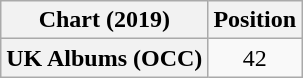<table class="wikitable plainrowheaders" style="text-align:center">
<tr>
<th scope="col">Chart (2019)</th>
<th scope="col">Position</th>
</tr>
<tr>
<th scope="row">UK Albums (OCC)</th>
<td>42</td>
</tr>
</table>
